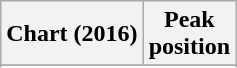<table class="wikitable sortable plainrowheaders" style="text-align:center;">
<tr>
<th>Chart (2016)</th>
<th>Peak<br>position</th>
</tr>
<tr>
</tr>
<tr>
</tr>
<tr>
</tr>
</table>
